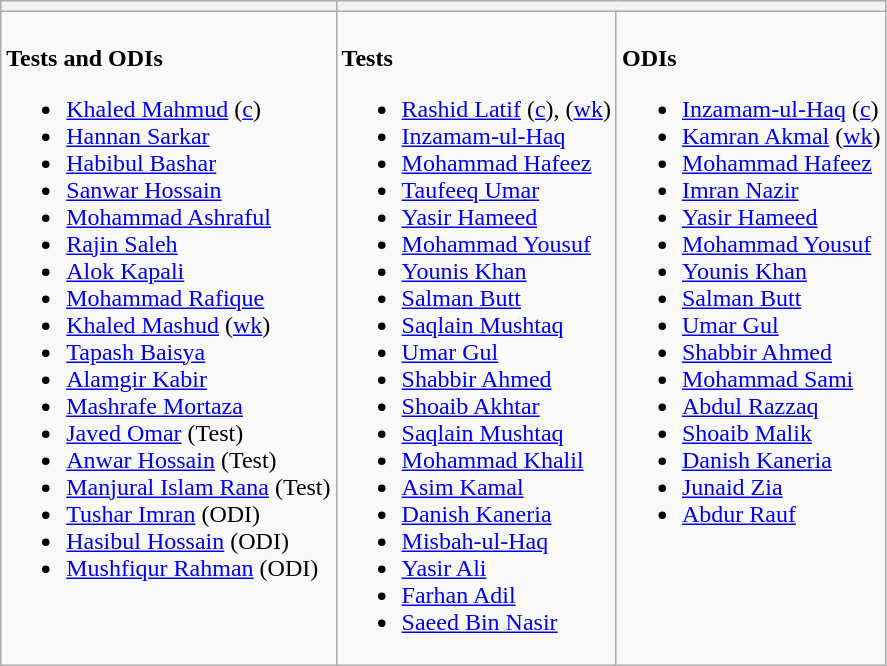<table class="wikitable">
<tr>
<th></th>
<th colspan=2></th>
</tr>
<tr valign="top">
<td><br><strong>Tests and ODIs</strong><ul><li><a href='#'>Khaled Mahmud</a> (<a href='#'>c</a>)</li><li><a href='#'>Hannan Sarkar</a></li><li><a href='#'>Habibul Bashar</a></li><li><a href='#'>Sanwar Hossain</a></li><li><a href='#'>Mohammad Ashraful</a></li><li><a href='#'>Rajin Saleh</a></li><li><a href='#'>Alok Kapali</a></li><li><a href='#'>Mohammad Rafique</a></li><li><a href='#'>Khaled Mashud</a> (<a href='#'>wk</a>)</li><li><a href='#'>Tapash Baisya</a></li><li><a href='#'>Alamgir Kabir</a></li><li><a href='#'>Mashrafe Mortaza</a></li><li><a href='#'>Javed Omar</a> (Test)</li><li><a href='#'>Anwar Hossain</a> (Test)</li><li><a href='#'>Manjural Islam Rana</a> (Test)</li><li><a href='#'>Tushar Imran</a> (ODI)</li><li><a href='#'>Hasibul Hossain</a> (ODI)</li><li><a href='#'>Mushfiqur Rahman</a> (ODI)</li></ul></td>
<td><br><strong>Tests</strong><ul><li><a href='#'>Rashid Latif</a> (<a href='#'>c</a>), (<a href='#'>wk</a>)</li><li><a href='#'>Inzamam-ul-Haq</a></li><li><a href='#'>Mohammad Hafeez</a></li><li><a href='#'>Taufeeq Umar</a></li><li><a href='#'>Yasir Hameed</a></li><li><a href='#'>Mohammad Yousuf</a></li><li><a href='#'>Younis Khan</a></li><li><a href='#'>Salman Butt</a></li><li><a href='#'>Saqlain Mushtaq</a></li><li><a href='#'>Umar Gul</a></li><li><a href='#'>Shabbir Ahmed</a></li><li><a href='#'>Shoaib Akhtar</a></li><li><a href='#'>Saqlain Mushtaq</a></li><li><a href='#'>Mohammad Khalil</a></li><li><a href='#'>Asim Kamal</a></li><li><a href='#'>Danish Kaneria</a></li><li><a href='#'>Misbah-ul-Haq</a></li><li><a href='#'>Yasir Ali</a></li><li><a href='#'>Farhan Adil</a></li><li><a href='#'>Saeed Bin Nasir</a></li></ul></td>
<td><br><strong>ODIs</strong><ul><li><a href='#'>Inzamam-ul-Haq</a> (<a href='#'>c</a>)</li><li><a href='#'>Kamran Akmal</a> (<a href='#'>wk</a>)</li><li><a href='#'>Mohammad Hafeez</a></li><li><a href='#'>Imran Nazir</a></li><li><a href='#'>Yasir Hameed</a></li><li><a href='#'>Mohammad Yousuf</a></li><li><a href='#'>Younis Khan</a></li><li><a href='#'>Salman Butt</a></li><li><a href='#'>Umar Gul</a></li><li><a href='#'>Shabbir Ahmed</a></li><li><a href='#'>Mohammad Sami</a></li><li><a href='#'>Abdul Razzaq</a></li><li><a href='#'>Shoaib Malik</a></li><li><a href='#'>Danish Kaneria</a></li><li><a href='#'>Junaid Zia</a></li><li><a href='#'>Abdur Rauf</a></li></ul></td>
</tr>
</table>
